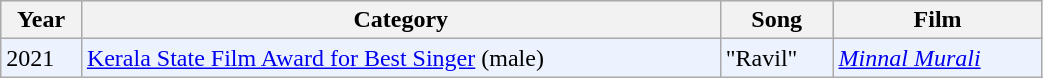<table class="wikitable" width="55%">
<tr bgcolor="#d1e4fd">
<th>Year</th>
<th>Category</th>
<th>Song</th>
<th>Film</th>
</tr>
<tr bgcolor=#edf3fe>
<td>2021</td>
<td><a href='#'>Kerala State Film Award for Best Singer</a> (male)</td>
<td>"Ravil"</td>
<td><em><a href='#'>Minnal Murali</a></em></td>
</tr>
</table>
